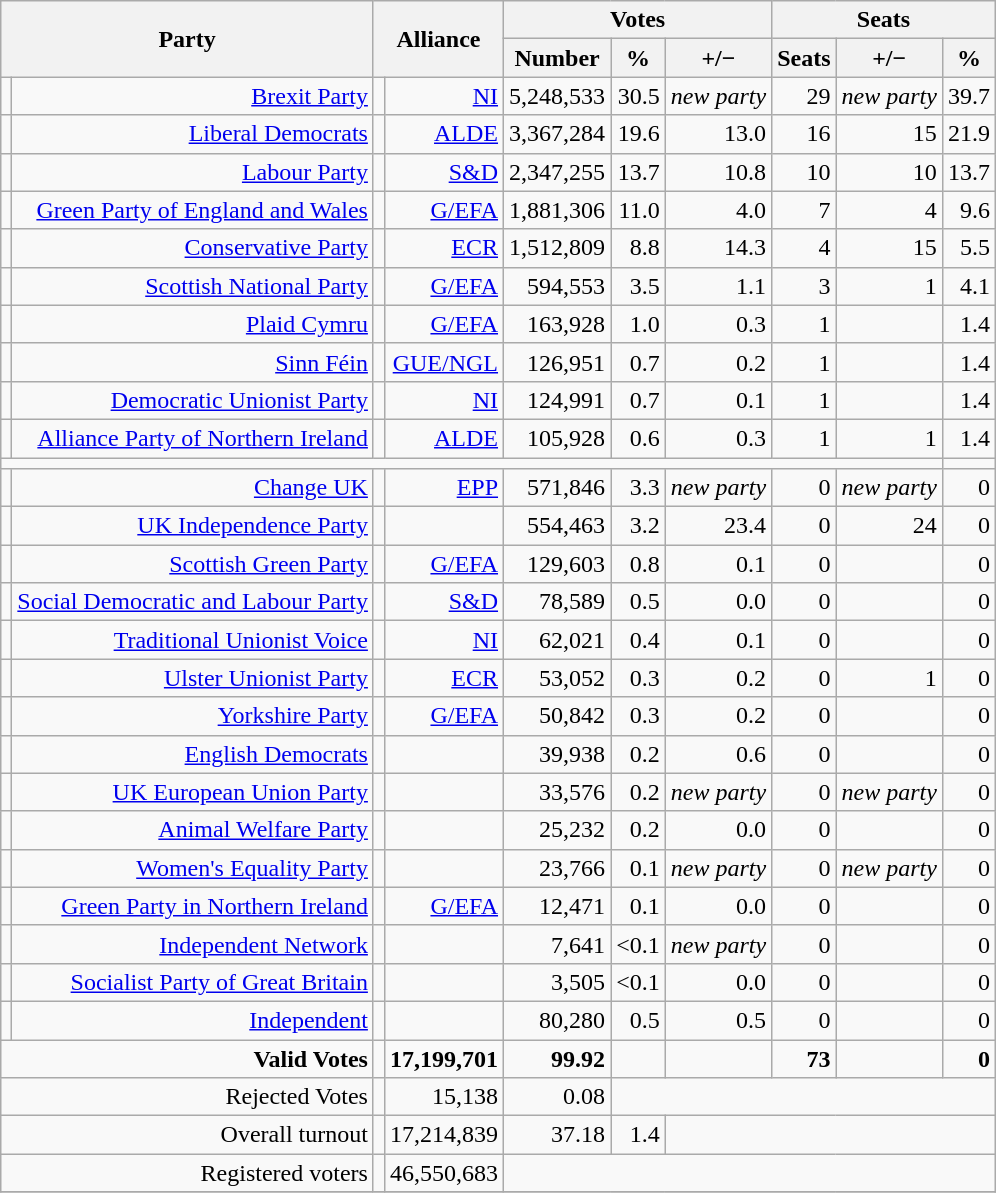<table class="wikitable sortable" style="text-align:right;" style="font-size:95%">
<tr>
<th style="vertical-align:center;" rowspan="2" colspan="2">Party</th>
<th rowspan="2" colspan="2">Alliance</th>
<th colspan="3" style="text-align:center;">Votes</th>
<th style="text-align:center;" colspan="3">Seats</th>
</tr>
<tr>
<th align=center>Number</th>
<th align=center>%</th>
<th align=center>+/−</th>
<th align=center>Seats</th>
<th align=center>+/−</th>
<th align=center>%</th>
</tr>
<tr>
<td bgcolor=></td>
<td><a href='#'>Brexit Party</a></td>
<td bgcolor=></td>
<td><a href='#'>NI</a></td>
<td align="right">5,248,533</td>
<td align=right>30.5</td>
<td align="right"><em>new party</em></td>
<td align=right>29</td>
<td align=right><em>new party</em></td>
<td align=right>39.7</td>
</tr>
<tr>
<td bgcolor=></td>
<td><a href='#'>Liberal Democrats</a></td>
<td bgcolor=></td>
<td><a href='#'>ALDE</a></td>
<td align="right">3,367,284</td>
<td align=right>19.6</td>
<td align="right">13.0</td>
<td align=right>16</td>
<td align=right>15</td>
<td align=right>21.9</td>
</tr>
<tr>
<td bgcolor=></td>
<td><a href='#'>Labour Party</a></td>
<td bgcolor=></td>
<td><a href='#'>S&D</a></td>
<td align="right">2,347,255</td>
<td align=right>13.7</td>
<td align="right">10.8</td>
<td align=right>10</td>
<td align=right>10</td>
<td align=right>13.7</td>
</tr>
<tr>
<td bgcolor=></td>
<td><a href='#'>Green Party of England and Wales</a></td>
<td bgcolor=></td>
<td><a href='#'>G/EFA</a></td>
<td align="right">1,881,306</td>
<td align=right>11.0</td>
<td align="right">4.0</td>
<td align="right">7</td>
<td align=right>4</td>
<td align=right>9.6</td>
</tr>
<tr>
<td bgcolor=></td>
<td><a href='#'>Conservative Party</a></td>
<td bgcolor=></td>
<td><a href='#'>ECR</a></td>
<td align="right">1,512,809</td>
<td align=right>8.8</td>
<td align="right">14.3</td>
<td align="right">4</td>
<td align=right>15</td>
<td align=right>5.5</td>
</tr>
<tr>
<td bgcolor=></td>
<td><a href='#'>Scottish National Party</a></td>
<td bgcolor=></td>
<td><a href='#'>G/EFA</a></td>
<td align="right">594,553</td>
<td align=right>3.5</td>
<td align="right">1.1</td>
<td align="right">3</td>
<td align=right>1</td>
<td align=right>4.1</td>
</tr>
<tr>
<td bgcolor=></td>
<td><a href='#'>Plaid Cymru</a></td>
<td bgcolor=></td>
<td><a href='#'>G/EFA</a></td>
<td align="right">163,928</td>
<td align=right>1.0</td>
<td align="right">0.3</td>
<td align="right">1</td>
<td align=right></td>
<td align=right>1.4</td>
</tr>
<tr>
<td bgcolor=></td>
<td><a href='#'>Sinn Féin</a></td>
<td bgcolor=></td>
<td><a href='#'>GUE/NGL</a></td>
<td align="right">126,951</td>
<td align=right>0.7</td>
<td align="right">0.2</td>
<td align="right">1</td>
<td align=right></td>
<td align=right>1.4</td>
</tr>
<tr>
<td bgcolor=></td>
<td><a href='#'>Democratic Unionist Party</a></td>
<td bgcolor=></td>
<td><a href='#'>NI</a></td>
<td align="right">124,991</td>
<td align=right>0.7</td>
<td align="right">0.1</td>
<td align="right">1</td>
<td align=right></td>
<td align=right>1.4</td>
</tr>
<tr>
<td bgcolor=></td>
<td><a href='#'>Alliance Party of Northern Ireland</a></td>
<td bgcolor=></td>
<td><a href='#'>ALDE</a></td>
<td align="right">105,928</td>
<td align=right>0.6</td>
<td align="right">0.3</td>
<td align="right">1</td>
<td align=right>1</td>
<td align=right>1.4</td>
</tr>
<tr>
<td colspan="9"></td>
</tr>
<tr>
<td bgcolor=></td>
<td><a href='#'>Change UK</a></td>
<td bgcolor=></td>
<td><a href='#'>EPP</a></td>
<td align="right">571,846</td>
<td align=right>3.3</td>
<td align="right"><em>new party</em></td>
<td align=right>0</td>
<td align=right><em>new party</em></td>
<td align=right>0</td>
</tr>
<tr>
<td bgcolor=></td>
<td><a href='#'>UK Independence Party</a></td>
<td></td>
<td></td>
<td align="right">554,463</td>
<td align=right>3.2</td>
<td align="right">23.4</td>
<td align="right">0</td>
<td align=right>24</td>
<td align=right>0</td>
</tr>
<tr>
<td bgcolor=></td>
<td><a href='#'>Scottish Green Party</a></td>
<td bgcolor=></td>
<td><a href='#'>G/EFA</a></td>
<td align="right">129,603</td>
<td align=right>0.8</td>
<td align="right">0.1</td>
<td align="right">0</td>
<td align=right></td>
<td align=right>0</td>
</tr>
<tr>
<td bgcolor=></td>
<td><a href='#'>Social Democratic and Labour Party</a></td>
<td bgcolor=></td>
<td><a href='#'>S&D</a></td>
<td align="right">78,589</td>
<td align=right>0.5</td>
<td align="right">0.0</td>
<td align="right">0</td>
<td align=right></td>
<td align=right>0</td>
</tr>
<tr>
<td bgcolor=></td>
<td><a href='#'>Traditional Unionist Voice</a></td>
<td bgcolor=></td>
<td><a href='#'>NI</a></td>
<td align="right">62,021</td>
<td align=right>0.4</td>
<td align="right">0.1</td>
<td align="right">0</td>
<td align=right></td>
<td align=right>0</td>
</tr>
<tr>
<td bgcolor=></td>
<td><a href='#'>Ulster Unionist Party</a></td>
<td bgcolor=></td>
<td><a href='#'>ECR</a></td>
<td align="right">53,052</td>
<td align=right>0.3</td>
<td align="right">0.2</td>
<td align="right">0</td>
<td align=right>1</td>
<td align=right>0</td>
</tr>
<tr>
<td bgcolor=></td>
<td><a href='#'>Yorkshire Party</a></td>
<td bgcolor=></td>
<td><a href='#'>G/EFA</a></td>
<td align="right">50,842</td>
<td align=right>0.3</td>
<td align="right">0.2</td>
<td align="right">0</td>
<td align=right></td>
<td align=right>0</td>
</tr>
<tr>
<td bgcolor=></td>
<td><a href='#'>English Democrats</a></td>
<td></td>
<td></td>
<td align="right">39,938</td>
<td align=right>0.2</td>
<td align=right>0.6</td>
<td align=right>0</td>
<td align=right></td>
<td align=right>0</td>
</tr>
<tr>
<td bgcolor=></td>
<td><a href='#'>UK European Union Party</a></td>
<td></td>
<td></td>
<td align="right">33,576</td>
<td align=right>0.2</td>
<td align=right><em>new party</em></td>
<td align=right>0</td>
<td align=right><em>new party</em></td>
<td align=right>0</td>
</tr>
<tr>
<td bgcolor=></td>
<td><a href='#'>Animal Welfare Party</a></td>
<td></td>
<td></td>
<td align="right">25,232</td>
<td align=right>0.2</td>
<td align=right>0.0</td>
<td align="right">0</td>
<td align=right></td>
<td align=right>0</td>
</tr>
<tr>
<td bgcolor=></td>
<td><a href='#'>Women's Equality Party</a></td>
<td></td>
<td></td>
<td align="right">23,766</td>
<td align=right>0.1</td>
<td align=right><em>new party</em></td>
<td align=right>0</td>
<td align=right><em>new party</em></td>
<td align=right>0</td>
</tr>
<tr>
<td bgcolor=></td>
<td><a href='#'>Green Party in Northern Ireland</a></td>
<td bgcolor=></td>
<td><a href='#'>G/EFA</a></td>
<td align="right">12,471</td>
<td align=right>0.1</td>
<td align="right">0.0</td>
<td align="right">0</td>
<td align=right></td>
<td align=right>0</td>
</tr>
<tr>
<td bgcolor=></td>
<td><a href='#'>Independent Network</a></td>
<td></td>
<td></td>
<td align="right">7,641</td>
<td align=right><0.1</td>
<td align=right><em>new party</em></td>
<td align="right">0</td>
<td align=right></td>
<td align=right>0</td>
</tr>
<tr>
<td bgcolor=></td>
<td><a href='#'>Socialist Party of Great Britain</a></td>
<td></td>
<td></td>
<td align="right">3,505</td>
<td align=right><0.1</td>
<td align=right>0.0</td>
<td align="right">0</td>
<td align=right></td>
<td align=right>0</td>
</tr>
<tr>
<td bgcolor=></td>
<td><a href='#'>Independent</a></td>
<td></td>
<td></td>
<td align="right">80,280</td>
<td align=right>0.5</td>
<td align=right>0.5</td>
<td align=right>0</td>
<td align=right></td>
<td align=right>0</td>
</tr>
<tr class="sortbottom" style="font-weight:bold">
<td colspan="2" style="text-align:right;">Valid Votes</td>
<td></td>
<td>17,199,701</td>
<td>99.92</td>
<td></td>
<td></td>
<td>73</td>
<td></td>
<td colspan=5>0</td>
</tr>
<tr class="sortbottom">
<td colspan="2" style="text-align:right;">Rejected Votes</td>
<td></td>
<td>15,138</td>
<td>0.08</td>
<td colspan=5></td>
</tr>
<tr class="sortbottom">
<td colspan="2" style="text-align:right;">Overall turnout</td>
<td></td>
<td>17,214,839</td>
<td>37.18</td>
<td>1.4</td>
<td colspan=4></td>
</tr>
<tr class="sortbottom">
<td colspan="2" style="text-align:right;">Registered voters</td>
<td></td>
<td>46,550,683</td>
<td colspan=7></td>
</tr>
<tr class="sortbottom">
</tr>
</table>
